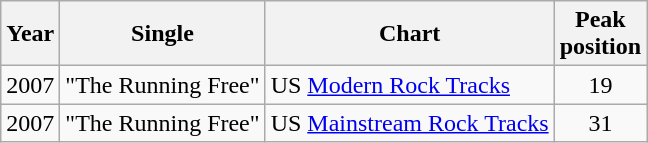<table class="wikitable">
<tr>
<th>Year</th>
<th>Single</th>
<th>Chart</th>
<th>Peak<br>position</th>
</tr>
<tr>
<td>2007</td>
<td>"The Running Free"</td>
<td>US <a href='#'>Modern Rock Tracks</a></td>
<td style="text-align:center">19</td>
</tr>
<tr>
<td>2007</td>
<td>"The Running Free"</td>
<td>US <a href='#'>Mainstream Rock Tracks</a></td>
<td style="text-align:center">31</td>
</tr>
</table>
